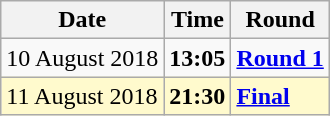<table class="wikitable">
<tr>
<th>Date</th>
<th>Time</th>
<th>Round</th>
</tr>
<tr>
<td>10 August 2018</td>
<td><strong>13:05</strong></td>
<td><strong><a href='#'>Round 1</a></strong></td>
</tr>
<tr style=background:lemonchiffon>
<td>11 August 2018</td>
<td><strong>21:30</strong></td>
<td><strong><a href='#'>Final</a></strong></td>
</tr>
</table>
